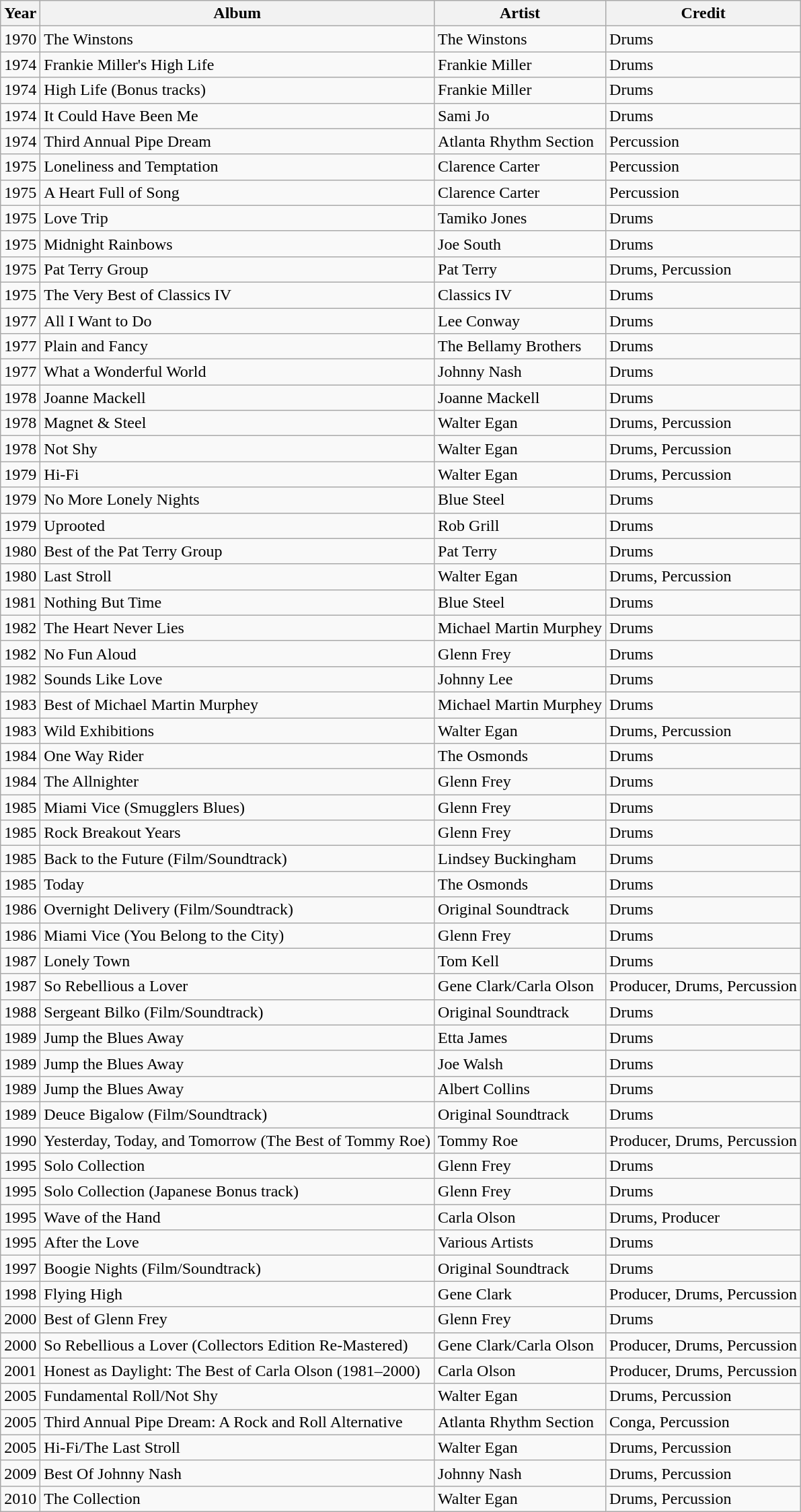<table class="wikitable">
<tr>
<th>Year</th>
<th>Album</th>
<th>Artist</th>
<th>Credit</th>
</tr>
<tr>
<td>1970</td>
<td>The Winstons</td>
<td>The Winstons</td>
<td>Drums</td>
</tr>
<tr>
<td>1974</td>
<td>Frankie Miller's High Life</td>
<td>Frankie Miller</td>
<td>Drums</td>
</tr>
<tr>
<td>1974</td>
<td>High Life (Bonus tracks)</td>
<td>Frankie Miller</td>
<td>Drums</td>
</tr>
<tr>
<td>1974</td>
<td>It Could Have Been Me</td>
<td>Sami Jo</td>
<td>Drums</td>
</tr>
<tr>
<td>1974</td>
<td>Third Annual Pipe Dream</td>
<td>Atlanta Rhythm Section</td>
<td>Percussion</td>
</tr>
<tr>
<td>1975</td>
<td>Loneliness and Temptation</td>
<td>Clarence Carter</td>
<td>Percussion</td>
</tr>
<tr>
<td>1975</td>
<td>A Heart Full of Song</td>
<td>Clarence Carter</td>
<td>Percussion</td>
</tr>
<tr>
<td>1975</td>
<td>Love Trip</td>
<td>Tamiko Jones</td>
<td>Drums</td>
</tr>
<tr>
<td>1975</td>
<td>Midnight Rainbows</td>
<td>Joe South</td>
<td>Drums</td>
</tr>
<tr>
<td>1975</td>
<td>Pat Terry Group</td>
<td>Pat Terry</td>
<td>Drums, Percussion</td>
</tr>
<tr>
<td>1975</td>
<td>The Very Best of Classics IV</td>
<td>Classics IV</td>
<td>Drums</td>
</tr>
<tr>
<td>1977</td>
<td>All I Want to Do</td>
<td>Lee Conway</td>
<td>Drums</td>
</tr>
<tr>
<td>1977</td>
<td>Plain and Fancy</td>
<td>The Bellamy Brothers</td>
<td>Drums</td>
</tr>
<tr>
<td>1977</td>
<td>What a Wonderful World</td>
<td>Johnny Nash</td>
<td>Drums</td>
</tr>
<tr>
<td>1978</td>
<td>Joanne Mackell</td>
<td>Joanne Mackell</td>
<td>Drums</td>
</tr>
<tr>
<td>1978</td>
<td>Magnet & Steel</td>
<td>Walter Egan</td>
<td>Drums, Percussion</td>
</tr>
<tr>
<td>1978</td>
<td>Not Shy</td>
<td>Walter Egan</td>
<td>Drums, Percussion</td>
</tr>
<tr>
<td>1979</td>
<td>Hi-Fi</td>
<td>Walter Egan</td>
<td>Drums, Percussion</td>
</tr>
<tr>
<td>1979</td>
<td>No More Lonely Nights</td>
<td>Blue Steel</td>
<td>Drums</td>
</tr>
<tr>
<td>1979</td>
<td>Uprooted</td>
<td>Rob Grill</td>
<td>Drums</td>
</tr>
<tr>
<td>1980</td>
<td>Best of the Pat Terry Group</td>
<td>Pat Terry</td>
<td>Drums</td>
</tr>
<tr>
<td>1980</td>
<td>Last Stroll</td>
<td>Walter Egan</td>
<td>Drums, Percussion</td>
</tr>
<tr>
<td>1981</td>
<td>Nothing But Time</td>
<td>Blue Steel</td>
<td>Drums</td>
</tr>
<tr>
<td>1982</td>
<td>The Heart Never Lies</td>
<td>Michael Martin Murphey</td>
<td>Drums</td>
</tr>
<tr>
<td>1982</td>
<td>No Fun Aloud</td>
<td>Glenn Frey</td>
<td>Drums</td>
</tr>
<tr>
<td>1982</td>
<td>Sounds Like Love</td>
<td>Johnny Lee</td>
<td>Drums</td>
</tr>
<tr>
<td>1983</td>
<td>Best of Michael Martin Murphey</td>
<td>Michael Martin Murphey</td>
<td>Drums</td>
</tr>
<tr>
<td>1983</td>
<td>Wild Exhibitions</td>
<td>Walter Egan</td>
<td>Drums, Percussion</td>
</tr>
<tr>
<td>1984</td>
<td>One Way Rider</td>
<td>The Osmonds</td>
<td>Drums</td>
</tr>
<tr>
<td>1984</td>
<td>The Allnighter</td>
<td>Glenn Frey</td>
<td>Drums</td>
</tr>
<tr>
<td>1985</td>
<td>Miami Vice (Smugglers Blues)</td>
<td>Glenn Frey</td>
<td>Drums</td>
</tr>
<tr>
<td>1985</td>
<td>Rock Breakout Years</td>
<td>Glenn Frey</td>
<td>Drums</td>
</tr>
<tr>
<td>1985</td>
<td>Back to the Future (Film/Soundtrack)</td>
<td>Lindsey Buckingham</td>
<td>Drums</td>
</tr>
<tr>
<td>1985</td>
<td>Today</td>
<td>The Osmonds</td>
<td>Drums</td>
</tr>
<tr>
<td>1986</td>
<td>Overnight Delivery (Film/Soundtrack)</td>
<td>Original Soundtrack</td>
<td>Drums</td>
</tr>
<tr>
<td>1986</td>
<td>Miami Vice (You Belong to the City)</td>
<td>Glenn Frey</td>
<td>Drums</td>
</tr>
<tr>
<td>1987</td>
<td>Lonely Town</td>
<td>Tom Kell</td>
<td>Drums</td>
</tr>
<tr>
<td>1987</td>
<td>So Rebellious a Lover</td>
<td>Gene Clark/Carla Olson</td>
<td>Producer, Drums, Percussion</td>
</tr>
<tr>
<td>1988</td>
<td>Sergeant Bilko (Film/Soundtrack)</td>
<td>Original Soundtrack</td>
<td>Drums</td>
</tr>
<tr>
<td>1989</td>
<td>Jump the Blues Away</td>
<td>Etta James</td>
<td>Drums</td>
</tr>
<tr>
<td>1989</td>
<td>Jump the Blues Away</td>
<td>Joe Walsh</td>
<td>Drums</td>
</tr>
<tr>
<td>1989</td>
<td>Jump the Blues Away</td>
<td>Albert Collins</td>
<td>Drums</td>
</tr>
<tr>
<td>1989</td>
<td>Deuce Bigalow (Film/Soundtrack)</td>
<td>Original Soundtrack</td>
<td>Drums</td>
</tr>
<tr>
<td>1990</td>
<td>Yesterday, Today, and Tomorrow (The Best of Tommy Roe)</td>
<td>Tommy Roe</td>
<td>Producer, Drums, Percussion</td>
</tr>
<tr>
<td>1995</td>
<td>Solo Collection</td>
<td>Glenn Frey</td>
<td>Drums</td>
</tr>
<tr>
<td>1995</td>
<td>Solo Collection (Japanese Bonus track)</td>
<td>Glenn Frey</td>
<td>Drums</td>
</tr>
<tr>
<td>1995</td>
<td>Wave of the Hand</td>
<td>Carla Olson</td>
<td>Drums, Producer</td>
</tr>
<tr>
<td>1995</td>
<td>After the Love</td>
<td>Various Artists</td>
<td>Drums</td>
</tr>
<tr>
<td>1997</td>
<td>Boogie Nights (Film/Soundtrack)</td>
<td>Original Soundtrack</td>
<td>Drums</td>
</tr>
<tr>
<td>1998</td>
<td>Flying High</td>
<td>Gene Clark</td>
<td>Producer, Drums, Percussion</td>
</tr>
<tr>
<td>2000</td>
<td>Best of Glenn Frey</td>
<td>Glenn Frey</td>
<td>Drums</td>
</tr>
<tr>
<td>2000</td>
<td>So Rebellious a Lover (Collectors Edition Re-Mastered)</td>
<td>Gene Clark/Carla Olson</td>
<td>Producer, Drums, Percussion</td>
</tr>
<tr>
<td>2001</td>
<td>Honest as Daylight: The Best of Carla Olson (1981–2000)</td>
<td>Carla Olson</td>
<td>Producer, Drums, Percussion</td>
</tr>
<tr>
<td>2005</td>
<td>Fundamental Roll/Not Shy</td>
<td>Walter Egan</td>
<td>Drums, Percussion</td>
</tr>
<tr>
<td>2005</td>
<td>Third Annual Pipe Dream: A Rock and Roll Alternative</td>
<td>Atlanta Rhythm Section</td>
<td>Conga, Percussion</td>
</tr>
<tr>
<td>2005</td>
<td>Hi-Fi/The Last Stroll</td>
<td>Walter Egan</td>
<td>Drums, Percussion</td>
</tr>
<tr>
<td>2009</td>
<td>Best Of Johnny Nash</td>
<td>Johnny Nash</td>
<td>Drums, Percussion</td>
</tr>
<tr>
<td>2010</td>
<td>The Collection</td>
<td>Walter Egan</td>
<td>Drums, Percussion</td>
</tr>
</table>
